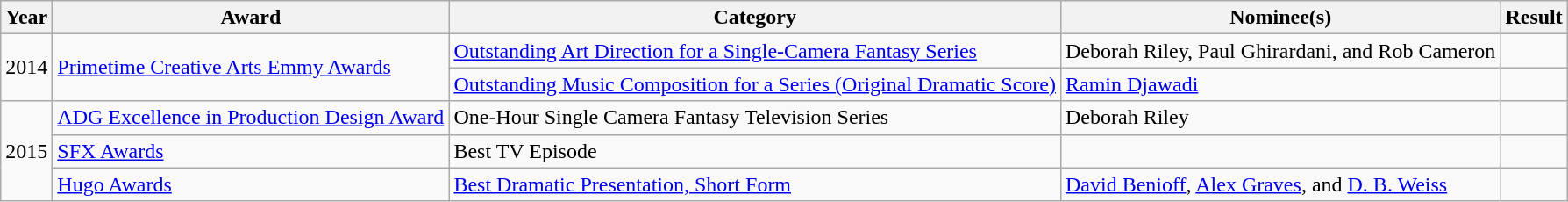<table class="wikitable sortable plainrowheaders">
<tr>
<th>Year</th>
<th>Award</th>
<th>Category</th>
<th>Nominee(s)</th>
<th>Result</th>
</tr>
<tr>
<td rowspan="2">2014</td>
<td scope="row" rowspan="2"><a href='#'>Primetime Creative Arts Emmy Awards</a></td>
<td scope="row"><a href='#'>Outstanding Art Direction for a Single-Camera Fantasy Series</a></td>
<td scope="row">Deborah Riley, Paul Ghirardani, and Rob Cameron</td>
<td></td>
</tr>
<tr>
<td scope="row"><a href='#'>Outstanding Music Composition for a Series (Original Dramatic Score)</a></td>
<td scope="row"><a href='#'>Ramin Djawadi</a></td>
<td></td>
</tr>
<tr>
<td rowspan="3">2015</td>
<td scope="row"><a href='#'>ADG Excellence in Production Design Award</a></td>
<td scope="row">One-Hour Single Camera Fantasy Television Series</td>
<td scope="row">Deborah Riley</td>
<td></td>
</tr>
<tr>
<td scope="row"><a href='#'>SFX Awards</a></td>
<td scope="row">Best TV Episode</td>
<td scope="row"></td>
<td></td>
</tr>
<tr>
<td scope="row"><a href='#'>Hugo Awards</a></td>
<td scope="row"><a href='#'>Best Dramatic Presentation, Short Form</a></td>
<td scope="row"><a href='#'>David Benioff</a>, <a href='#'>Alex Graves</a>, and <a href='#'>D. B. Weiss</a></td>
<td></td>
</tr>
</table>
